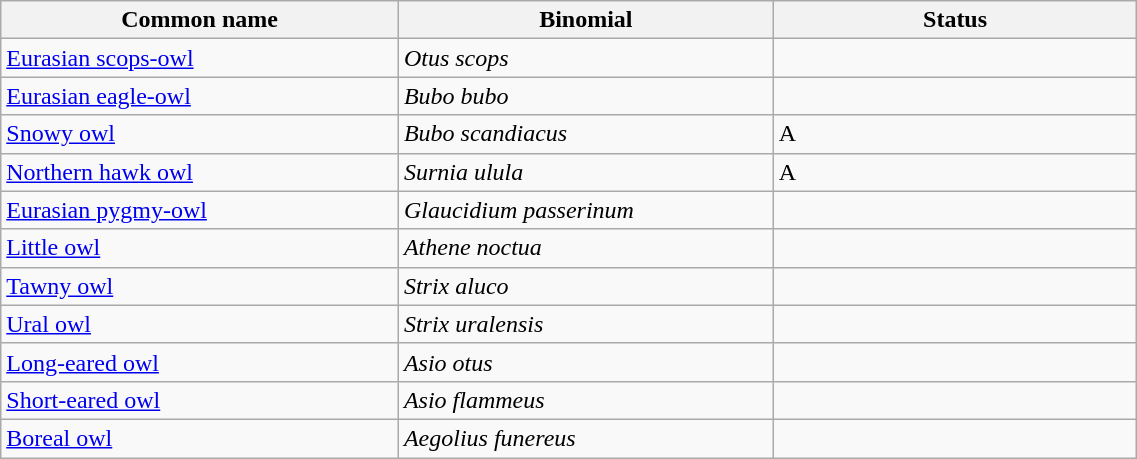<table width=60% class="wikitable">
<tr>
<th width=35%>Common name</th>
<th width=33%>Binomial</th>
<th width=32%>Status</th>
</tr>
<tr>
<td><a href='#'>Eurasian scops-owl</a></td>
<td><em>Otus scops</em></td>
<td></td>
</tr>
<tr>
<td><a href='#'>Eurasian eagle-owl</a></td>
<td><em>Bubo bubo</em></td>
<td></td>
</tr>
<tr>
<td><a href='#'>Snowy owl</a></td>
<td><em>Bubo scandiacus</em></td>
<td>A</td>
</tr>
<tr>
<td><a href='#'>Northern hawk owl</a></td>
<td><em>Surnia ulula</em></td>
<td>A</td>
</tr>
<tr>
<td><a href='#'>Eurasian pygmy-owl</a></td>
<td><em>Glaucidium passerinum</em></td>
<td></td>
</tr>
<tr>
<td><a href='#'>Little owl</a></td>
<td><em>Athene noctua</em></td>
<td></td>
</tr>
<tr>
<td><a href='#'>Tawny owl</a></td>
<td><em>Strix aluco</em></td>
<td></td>
</tr>
<tr>
<td><a href='#'>Ural owl</a></td>
<td><em>Strix uralensis</em></td>
<td></td>
</tr>
<tr>
<td><a href='#'>Long-eared owl</a></td>
<td><em>Asio otus</em></td>
<td></td>
</tr>
<tr>
<td><a href='#'>Short-eared owl</a></td>
<td><em>Asio flammeus</em></td>
<td></td>
</tr>
<tr>
<td><a href='#'>Boreal owl</a></td>
<td><em>Aegolius funereus</em></td>
<td></td>
</tr>
</table>
